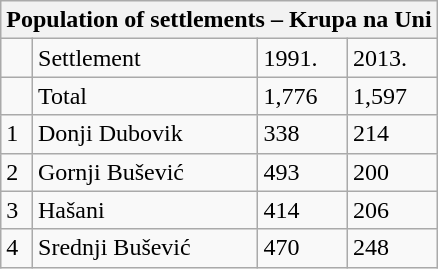<table class="wikitable">
<tr>
<th colspan="4">Population of settlements – Krupa na Uni</th>
</tr>
<tr>
<td></td>
<td>Settlement</td>
<td>1991.</td>
<td>2013.</td>
</tr>
<tr>
<td></td>
<td>Total</td>
<td>1,776</td>
<td>1,597</td>
</tr>
<tr>
<td>1</td>
<td>Donji Dubovik</td>
<td>338</td>
<td>214</td>
</tr>
<tr>
<td>2</td>
<td>Gornji Bušević</td>
<td>493</td>
<td>200</td>
</tr>
<tr>
<td>3</td>
<td>Hašani</td>
<td>414</td>
<td>206</td>
</tr>
<tr>
<td>4</td>
<td>Srednji Bušević</td>
<td>470</td>
<td>248</td>
</tr>
</table>
